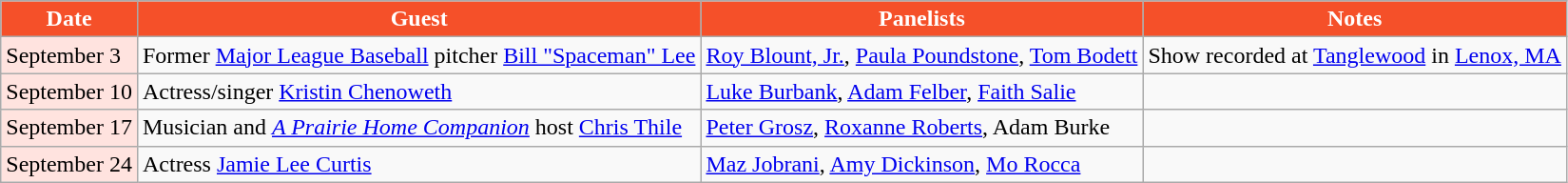<table class="wikitable">
<tr>
<th style="background:#F55029;color:#FFFFFF;">Date</th>
<th style="background:#F55029;color:#FFFFFF;">Guest</th>
<th style="background:#F55029;color:#FFFFFF;">Panelists</th>
<th style="background:#F55029;color:#FFFFFF;">Notes</th>
</tr>
<tr>
<td style="background:#FFE3DF;color:#000000;">September 3</td>
<td>Former <a href='#'>Major League Baseball</a> pitcher <a href='#'>Bill "Spaceman" Lee</a></td>
<td><a href='#'>Roy Blount, Jr.</a>, <a href='#'>Paula Poundstone</a>, <a href='#'>Tom Bodett</a></td>
<td>Show recorded at <a href='#'>Tanglewood</a> in <a href='#'>Lenox, MA</a></td>
</tr>
<tr>
<td style="background:#FFE3DF;color:#000000;">September 10</td>
<td>Actress/singer <a href='#'>Kristin Chenoweth</a></td>
<td><a href='#'>Luke Burbank</a>, <a href='#'>Adam Felber</a>, <a href='#'>Faith Salie</a></td>
<td></td>
</tr>
<tr>
<td style="background:#FFE3DF;color:#000000;">September 17</td>
<td>Musician and <em><a href='#'>A Prairie Home Companion</a></em> host <a href='#'>Chris Thile</a></td>
<td><a href='#'>Peter Grosz</a>, <a href='#'>Roxanne Roberts</a>, Adam Burke</td>
<td></td>
</tr>
<tr>
<td style="background:#FFE3DF;color:#000000;">September 24</td>
<td>Actress <a href='#'>Jamie Lee Curtis</a></td>
<td><a href='#'>Maz Jobrani</a>, <a href='#'>Amy Dickinson</a>, <a href='#'>Mo Rocca</a></td>
<td></td>
</tr>
</table>
